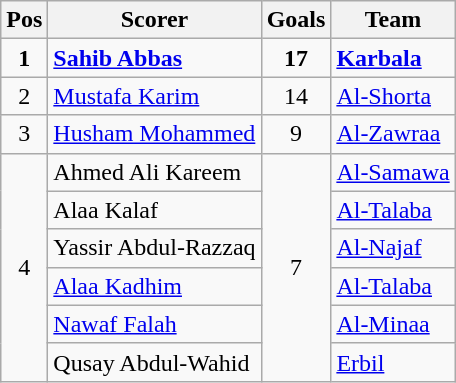<table class="wikitable">
<tr>
<th>Pos</th>
<th>Scorer</th>
<th>Goals</th>
<th>Team</th>
</tr>
<tr>
<td align=center><strong>1</strong></td>
<td><strong><a href='#'>Sahib Abbas</a></strong></td>
<td align=center><strong>17</strong></td>
<td><strong><a href='#'>Karbala</a></strong></td>
</tr>
<tr>
<td align=center>2</td>
<td><a href='#'>Mustafa Karim</a></td>
<td align=center>14</td>
<td><a href='#'>Al-Shorta</a></td>
</tr>
<tr>
<td align=center>3</td>
<td><a href='#'>Husham Mohammed</a></td>
<td align=center>9</td>
<td><a href='#'>Al-Zawraa</a></td>
</tr>
<tr>
<td rowspan="6" align=center>4</td>
<td>Ahmed Ali Kareem</td>
<td rowspan="6" align=center>7</td>
<td><a href='#'>Al-Samawa</a></td>
</tr>
<tr>
<td>Alaa Kalaf</td>
<td><a href='#'>Al-Talaba</a></td>
</tr>
<tr>
<td>Yassir Abdul-Razzaq</td>
<td><a href='#'>Al-Najaf</a></td>
</tr>
<tr>
<td><a href='#'>Alaa Kadhim</a></td>
<td><a href='#'>Al-Talaba</a></td>
</tr>
<tr>
<td><a href='#'>Nawaf Falah</a></td>
<td><a href='#'>Al-Minaa</a></td>
</tr>
<tr>
<td>Qusay Abdul-Wahid</td>
<td><a href='#'>Erbil</a></td>
</tr>
</table>
